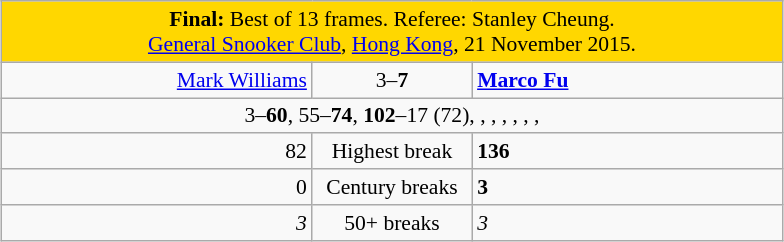<table class="wikitable" style="font-size: 90%; margin: 1em auto 1em auto;">
<tr>
<td colspan="3" align="center" bgcolor="#ffd700"><strong>Final:</strong> Best of 13 frames. Referee: Stanley Cheung.<br><a href='#'>General Snooker Club</a>, <a href='#'>Hong Kong</a>, 21 November 2015.</td>
</tr>
<tr>
<td width="200" align="right"><a href='#'>Mark Williams</a><br></td>
<td width="100" align="center">3–<strong>7</strong></td>
<td width="200"><strong><a href='#'>Marco Fu</a></strong><br></td>
</tr>
<tr>
<td colspan="3" align="center" style="font-size: 100%">3–<strong>60</strong>, 55–<strong>74</strong>, <strong>102</strong>–17 (72), , , , , , , </td>
</tr>
<tr>
<td align="right">82</td>
<td align="center">Highest break</td>
<td><strong>136</strong></td>
</tr>
<tr>
<td align="right">0</td>
<td align="center">Century breaks</td>
<td><strong>3</strong></td>
</tr>
<tr>
<td align="right"><em>3</em></td>
<td align="center">50+ breaks</td>
<td><em>3</em></td>
</tr>
</table>
